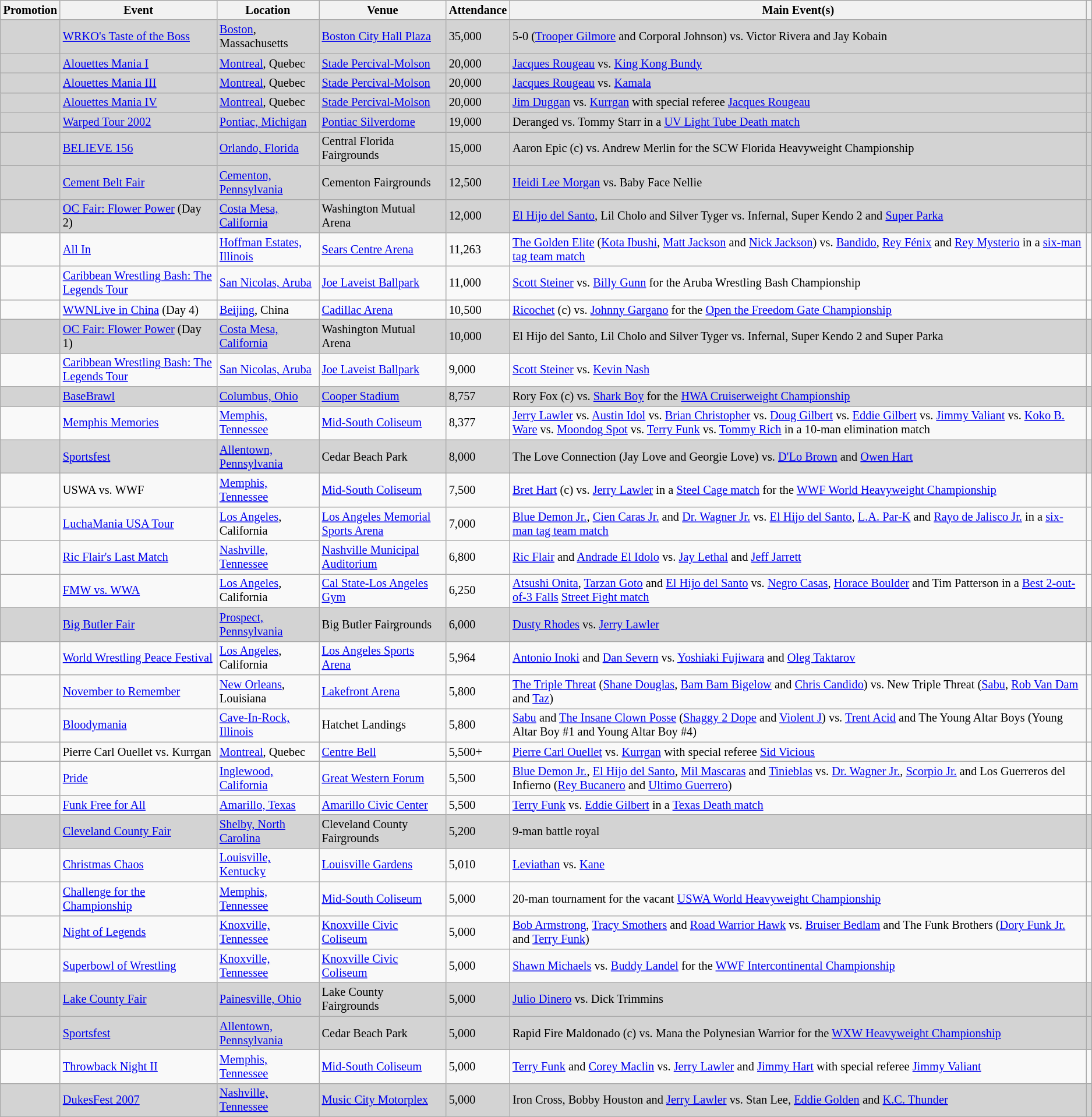<table class="wikitable sortable" style="font-size:85%;">
<tr>
<th>Promotion</th>
<th>Event</th>
<th>Location</th>
<th>Venue</th>
<th>Attendance</th>
<th class=unsortable>Main Event(s)</th>
<th class=unsortable></th>
</tr>
<tr>
<td bgcolor=lightgrey></td>
<td bgcolor=lightgrey><a href='#'>WRKO's Taste of the Boss</a> <br> </td>
<td bgcolor=lightgrey><a href='#'>Boston</a>, Massachusetts</td>
<td bgcolor=lightgrey><a href='#'>Boston City Hall Plaza</a></td>
<td bgcolor=lightgrey>35,000</td>
<td bgcolor=lightgrey>5-0 (<a href='#'>Trooper Gilmore</a> and Corporal Johnson) vs. Victor Rivera  and Jay Kobain</td>
<td bgcolor=lightgrey></td>
</tr>
<tr>
<td bgcolor=lightgrey></td>
<td bgcolor=lightgrey><a href='#'>Alouettes Mania I</a> <br> </td>
<td bgcolor=lightgrey><a href='#'>Montreal</a>, Quebec</td>
<td bgcolor=lightgrey><a href='#'>Stade Percival-Molson</a></td>
<td bgcolor=lightgrey>20,000</td>
<td bgcolor=lightgrey><a href='#'>Jacques Rougeau</a> vs. <a href='#'>King Kong Bundy</a></td>
<td bgcolor=lightgrey></td>
</tr>
<tr>
<td bgcolor=lightgrey></td>
<td bgcolor=lightgrey><a href='#'>Alouettes Mania III</a> <br> </td>
<td bgcolor=lightgrey><a href='#'>Montreal</a>, Quebec</td>
<td bgcolor=lightgrey><a href='#'>Stade Percival-Molson</a></td>
<td bgcolor=lightgrey>20,000</td>
<td bgcolor=lightgrey><a href='#'>Jacques Rougeau</a> vs. <a href='#'>Kamala</a></td>
<td bgcolor=lightgrey></td>
</tr>
<tr>
<td bgcolor=lightgrey></td>
<td bgcolor=lightgrey><a href='#'>Alouettes Mania IV</a> <br> </td>
<td bgcolor=lightgrey><a href='#'>Montreal</a>, Quebec</td>
<td bgcolor=lightgrey><a href='#'>Stade Percival-Molson</a></td>
<td bgcolor=lightgrey>20,000</td>
<td bgcolor=lightgrey><a href='#'>Jim Duggan</a> vs. <a href='#'>Kurrgan</a> with special referee <a href='#'>Jacques Rougeau</a></td>
<td bgcolor=lightgrey></td>
</tr>
<tr>
<td bgcolor=lightgrey></td>
<td bgcolor=lightgrey><a href='#'>Warped Tour 2002</a> <br> </td>
<td bgcolor=lightgrey><a href='#'>Pontiac, Michigan</a></td>
<td bgcolor=lightgrey><a href='#'>Pontiac Silverdome</a></td>
<td bgcolor=lightgrey>19,000</td>
<td bgcolor=lightgrey>Deranged vs. Tommy Starr in a <a href='#'>UV Light Tube Death match</a></td>
<td bgcolor=lightgrey></td>
</tr>
<tr>
<td bgcolor=lightgrey></td>
<td bgcolor=lightgrey><a href='#'>BELIEVE 156</a> <br> </td>
<td bgcolor=lightgrey><a href='#'>Orlando, Florida</a></td>
<td bgcolor=lightgrey>Central Florida Fairgrounds</td>
<td bgcolor=lightgrey>15,000</td>
<td bgcolor=lightgrey>Aaron Epic (c) vs. Andrew Merlin for the SCW Florida Heavyweight Championship</td>
<td bgcolor=lightgrey></td>
</tr>
<tr>
<td bgcolor=lightgrey></td>
<td bgcolor=lightgrey><a href='#'>Cement Belt Fair</a> <br> </td>
<td bgcolor=lightgrey><a href='#'>Cementon, Pennsylvania</a></td>
<td bgcolor=lightgrey>Cementon Fairgrounds</td>
<td bgcolor=lightgrey>12,500</td>
<td bgcolor=lightgrey><a href='#'>Heidi Lee Morgan</a> vs. Baby Face Nellie</td>
<td bgcolor=lightgrey></td>
</tr>
<tr>
<td bgcolor=lightgrey></td>
<td bgcolor=lightgrey><a href='#'>OC Fair: Flower Power</a> (Day 2) <br> </td>
<td bgcolor=lightgrey><a href='#'>Costa Mesa, California</a></td>
<td bgcolor=lightgrey>Washington Mutual Arena</td>
<td bgcolor=lightgrey>12,000</td>
<td bgcolor=lightgrey><a href='#'>El Hijo del Santo</a>, Lil Cholo and Silver Tyger vs. Infernal, Super Kendo 2 and <a href='#'>Super Parka</a></td>
<td bgcolor=lightgrey></td>
</tr>
<tr>
<td></td>
<td><a href='#'>All In</a> <br> </td>
<td><a href='#'>Hoffman Estates, Illinois</a></td>
<td><a href='#'>Sears Centre Arena</a></td>
<td>11,263</td>
<td><a href='#'>The Golden Elite</a> (<a href='#'>Kota Ibushi</a>, <a href='#'>Matt Jackson</a> and <a href='#'>Nick Jackson</a>) vs. <a href='#'>Bandido</a>, <a href='#'>Rey Fénix</a> and <a href='#'>Rey Mysterio</a> in a <a href='#'>six-man tag team match</a></td>
<td></td>
</tr>
<tr>
<td></td>
<td><a href='#'>Caribbean Wrestling Bash: The Legends Tour</a> <br> </td>
<td><a href='#'>San Nicolas, Aruba</a></td>
<td><a href='#'>Joe Laveist Ballpark</a></td>
<td>11,000</td>
<td><a href='#'>Scott Steiner</a> vs. <a href='#'>Billy Gunn</a> for the Aruba Wrestling Bash Championship</td>
<td></td>
</tr>
<tr>
<td></td>
<td><a href='#'>WWNLive in China</a> (Day 4) <br> </td>
<td><a href='#'>Beijing</a>, China</td>
<td><a href='#'>Cadillac Arena</a></td>
<td>10,500</td>
<td><a href='#'>Ricochet</a> (c) vs. <a href='#'>Johnny Gargano</a> for the <a href='#'>Open the Freedom Gate Championship</a></td>
<td></td>
</tr>
<tr>
<td bgcolor=lightgrey></td>
<td bgcolor=lightgrey><a href='#'>OC Fair: Flower Power</a> (Day 1) <br> </td>
<td bgcolor=lightgrey><a href='#'>Costa Mesa, California</a></td>
<td bgcolor=lightgrey>Washington Mutual Arena</td>
<td bgcolor=lightgrey>10,000</td>
<td bgcolor=lightgrey>El Hijo del Santo, Lil Cholo and Silver Tyger vs. Infernal, Super Kendo 2 and Super Parka</td>
<td bgcolor=lightgrey></td>
</tr>
<tr>
<td></td>
<td><a href='#'>Caribbean Wrestling Bash: The Legends Tour</a> <br> </td>
<td><a href='#'>San Nicolas, Aruba</a></td>
<td><a href='#'>Joe Laveist Ballpark</a></td>
<td>9,000</td>
<td><a href='#'>Scott Steiner</a> vs. <a href='#'>Kevin Nash</a></td>
<td></td>
</tr>
<tr>
<td bgcolor=lightgrey></td>
<td bgcolor=lightgrey><a href='#'>BaseBrawl</a> <br> </td>
<td bgcolor=lightgrey><a href='#'>Columbus, Ohio</a></td>
<td bgcolor=lightgrey><a href='#'>Cooper Stadium</a></td>
<td bgcolor=lightgrey>8,757</td>
<td bgcolor=lightgrey>Rory Fox (c) vs. <a href='#'>Shark Boy</a> for the <a href='#'>HWA Cruiserweight Championship</a></td>
<td bgcolor=lightgrey></td>
</tr>
<tr>
<td></td>
<td><a href='#'>Memphis Memories</a> <br> </td>
<td><a href='#'>Memphis, Tennessee</a></td>
<td><a href='#'>Mid-South Coliseum</a></td>
<td>8,377</td>
<td><a href='#'>Jerry Lawler</a> vs. <a href='#'>Austin Idol</a> vs. <a href='#'>Brian Christopher</a> vs. <a href='#'>Doug Gilbert</a> vs. <a href='#'>Eddie Gilbert</a> vs. <a href='#'>Jimmy Valiant</a> vs. <a href='#'>Koko B. Ware</a> vs. <a href='#'>Moondog Spot</a> vs. <a href='#'>Terry Funk</a> vs. <a href='#'>Tommy Rich</a> in a 10-man elimination match</td>
<td></td>
</tr>
<tr>
<td bgcolor=lightgrey></td>
<td bgcolor=lightgrey><a href='#'>Sportsfest</a> <br> </td>
<td bgcolor=lightgrey><a href='#'>Allentown, Pennsylvania</a></td>
<td bgcolor=lightgrey>Cedar Beach Park</td>
<td bgcolor=lightgrey>8,000</td>
<td bgcolor=lightgrey>The Love Connection (Jay Love and Georgie Love) vs. <a href='#'>D'Lo Brown</a> and <a href='#'>Owen Hart</a></td>
<td bgcolor=lightgrey></td>
</tr>
<tr>
<td></td>
<td>USWA vs. WWF <br> </td>
<td><a href='#'>Memphis, Tennessee</a></td>
<td><a href='#'>Mid-South Coliseum</a></td>
<td>7,500</td>
<td><a href='#'>Bret Hart</a> (c) vs. <a href='#'>Jerry Lawler</a> in a <a href='#'>Steel Cage match</a> for the <a href='#'>WWF World Heavyweight Championship</a></td>
<td></td>
</tr>
<tr>
<td></td>
<td><a href='#'>LuchaMania USA Tour</a> <br> </td>
<td><a href='#'>Los Angeles</a>, California</td>
<td><a href='#'>Los Angeles Memorial Sports Arena</a></td>
<td>7,000</td>
<td><a href='#'>Blue Demon Jr.</a>, <a href='#'>Cien Caras Jr.</a> and <a href='#'>Dr. Wagner Jr.</a> vs. <a href='#'>El Hijo del Santo</a>, <a href='#'>L.A. Par-K</a> and <a href='#'>Rayo de Jalisco Jr.</a> in a <a href='#'>six-man tag team match</a></td>
<td></td>
</tr>
<tr>
<td></td>
<td><a href='#'>Ric Flair's Last Match</a> <br> </td>
<td><a href='#'>Nashville, Tennessee</a></td>
<td><a href='#'>Nashville Municipal Auditorium</a></td>
<td>6,800</td>
<td><a href='#'>Ric Flair</a> and <a href='#'>Andrade El Idolo</a> vs. <a href='#'>Jay Lethal</a> and <a href='#'>Jeff Jarrett</a></td>
<td></td>
</tr>
<tr>
<td></td>
<td><a href='#'>FMW vs. WWA</a> <br> </td>
<td><a href='#'>Los Angeles</a>, California</td>
<td><a href='#'>Cal State-Los Angeles Gym</a></td>
<td>6,250</td>
<td><a href='#'>Atsushi Onita</a>, <a href='#'>Tarzan Goto</a> and <a href='#'>El Hijo del Santo</a> vs. <a href='#'>Negro Casas</a>, <a href='#'>Horace Boulder</a> and Tim Patterson in a <a href='#'>Best 2-out-of-3 Falls</a> <a href='#'>Street Fight match</a></td>
<td></td>
</tr>
<tr>
<td bgcolor=lightgrey></td>
<td bgcolor=lightgrey><a href='#'>Big Butler Fair</a> <br> </td>
<td bgcolor=lightgrey><a href='#'>Prospect, Pennsylvania</a></td>
<td bgcolor=lightgrey>Big Butler Fairgrounds</td>
<td bgcolor=lightgrey>6,000</td>
<td bgcolor=lightgrey><a href='#'>Dusty Rhodes</a> vs. <a href='#'>Jerry Lawler</a></td>
<td bgcolor=lightgrey></td>
</tr>
<tr>
<td></td>
<td><a href='#'>World Wrestling Peace Festival</a> <br> </td>
<td><a href='#'>Los Angeles</a>, California</td>
<td><a href='#'>Los Angeles Sports Arena</a></td>
<td>5,964</td>
<td><a href='#'>Antonio Inoki</a> and <a href='#'>Dan Severn</a> vs. <a href='#'>Yoshiaki Fujiwara</a> and <a href='#'>Oleg Taktarov</a></td>
<td></td>
</tr>
<tr>
<td></td>
<td><a href='#'>November to Remember</a> <br> </td>
<td><a href='#'>New Orleans</a>, Louisiana</td>
<td><a href='#'>Lakefront Arena</a></td>
<td>5,800</td>
<td><a href='#'>The Triple Threat</a> (<a href='#'>Shane Douglas</a>, <a href='#'>Bam Bam Bigelow</a> and <a href='#'>Chris Candido</a>) vs. New Triple Threat (<a href='#'>Sabu</a>, <a href='#'>Rob Van Dam</a> and <a href='#'>Taz</a>)</td>
<td></td>
</tr>
<tr>
<td></td>
<td><a href='#'>Bloodymania</a> <br> </td>
<td><a href='#'>Cave-In-Rock, Illinois</a></td>
<td>Hatchet Landings</td>
<td>5,800</td>
<td><a href='#'>Sabu</a> and <a href='#'>The Insane Clown Posse</a> (<a href='#'>Shaggy 2 Dope</a> and <a href='#'>Violent J</a>) vs. <a href='#'>Trent Acid</a> and The Young Altar Boys (Young Altar Boy #1 and Young Altar Boy #4)</td>
<td></td>
</tr>
<tr>
<td></td>
<td>Pierre Carl Ouellet vs. Kurrgan <br> </td>
<td><a href='#'>Montreal</a>, Quebec</td>
<td><a href='#'>Centre Bell</a></td>
<td>5,500+</td>
<td><a href='#'>Pierre Carl Ouellet</a> vs. <a href='#'>Kurrgan</a> with special referee <a href='#'>Sid Vicious</a></td>
</tr>
<tr>
<td></td>
<td><a href='#'>Pride</a> <br> </td>
<td><a href='#'>Inglewood, California</a></td>
<td><a href='#'>Great Western Forum</a></td>
<td>5,500</td>
<td><a href='#'>Blue Demon Jr.</a>, <a href='#'>El Hijo del Santo</a>, <a href='#'>Mil Mascaras</a> and <a href='#'>Tinieblas</a> vs. <a href='#'>Dr. Wagner Jr.</a>, <a href='#'>Scorpio Jr.</a> and Los Guerreros del Infierno (<a href='#'>Rey Bucanero</a> and <a href='#'>Ultimo Guerrero</a>)</td>
<td></td>
</tr>
<tr>
<td></td>
<td><a href='#'>Funk Free for All</a> <br> </td>
<td><a href='#'>Amarillo, Texas</a></td>
<td><a href='#'>Amarillo Civic Center</a></td>
<td>5,500</td>
<td><a href='#'>Terry Funk</a> vs. <a href='#'>Eddie Gilbert</a> in a <a href='#'>Texas Death match</a></td>
<td></td>
</tr>
<tr>
<td bgcolor=lightgrey></td>
<td bgcolor=lightgrey><a href='#'>Cleveland County Fair</a> <br> </td>
<td bgcolor=lightgrey><a href='#'>Shelby, North Carolina</a></td>
<td bgcolor=lightgrey>Cleveland County Fairgrounds</td>
<td bgcolor=lightgrey>5,200</td>
<td bgcolor=lightgrey>9-man battle royal</td>
<td bgcolor=lightgrey></td>
</tr>
<tr>
<td></td>
<td><a href='#'>Christmas Chaos</a> <br> </td>
<td><a href='#'>Louisville, Kentucky</a></td>
<td><a href='#'>Louisville Gardens</a></td>
<td>5,010</td>
<td><a href='#'>Leviathan</a> vs. <a href='#'>Kane</a></td>
<td></td>
</tr>
<tr>
<td></td>
<td><a href='#'>Challenge for the Championship</a> <br> </td>
<td><a href='#'>Memphis, Tennessee</a></td>
<td><a href='#'>Mid-South Coliseum</a></td>
<td>5,000</td>
<td>20-man tournament for the vacant <a href='#'>USWA World Heavyweight Championship</a></td>
<td></td>
</tr>
<tr>
<td></td>
<td><a href='#'>Night of Legends</a> <br> </td>
<td><a href='#'>Knoxville, Tennessee</a></td>
<td><a href='#'>Knoxville Civic Coliseum</a></td>
<td>5,000</td>
<td><a href='#'>Bob Armstrong</a>, <a href='#'>Tracy Smothers</a> and <a href='#'>Road Warrior Hawk</a> vs. <a href='#'>Bruiser Bedlam</a> and The Funk Brothers (<a href='#'>Dory Funk Jr.</a> and <a href='#'>Terry Funk</a>)</td>
<td></td>
</tr>
<tr>
<td></td>
<td><a href='#'>Superbowl of Wrestling</a> <br> </td>
<td><a href='#'>Knoxville, Tennessee</a></td>
<td><a href='#'>Knoxville Civic Coliseum</a></td>
<td>5,000</td>
<td><a href='#'>Shawn Michaels</a> vs. <a href='#'>Buddy Landel</a> for the <a href='#'>WWF Intercontinental Championship</a></td>
<td></td>
</tr>
<tr>
<td bgcolor=lightgrey></td>
<td bgcolor=lightgrey><a href='#'>Lake County Fair</a> <br> </td>
<td bgcolor=lightgrey><a href='#'>Painesville, Ohio</a></td>
<td bgcolor=lightgrey>Lake County Fairgrounds</td>
<td bgcolor=lightgrey>5,000</td>
<td bgcolor=lightgrey><a href='#'>Julio Dinero</a> vs. Dick Trimmins</td>
<td bgcolor=lightgrey></td>
</tr>
<tr>
<td bgcolor=lightgrey></td>
<td bgcolor=lightgrey><a href='#'>Sportsfest</a> <br> </td>
<td bgcolor=lightgrey><a href='#'>Allentown, Pennsylvania</a></td>
<td bgcolor=lightgrey>Cedar Beach Park</td>
<td bgcolor=lightgrey>5,000</td>
<td bgcolor=lightgrey>Rapid Fire Maldonado (c) vs. Mana the Polynesian Warrior for the <a href='#'>WXW Heavyweight Championship</a></td>
<td bgcolor=lightgrey></td>
</tr>
<tr>
<td></td>
<td><a href='#'>Throwback Night II</a> <br> </td>
<td><a href='#'>Memphis, Tennessee</a></td>
<td><a href='#'>Mid-South Coliseum</a></td>
<td>5,000</td>
<td><a href='#'>Terry Funk</a> and <a href='#'>Corey Maclin</a> vs. <a href='#'>Jerry Lawler</a> and <a href='#'>Jimmy Hart</a> with special referee <a href='#'>Jimmy Valiant</a></td>
<td></td>
</tr>
<tr>
<td bgcolor=lightgrey></td>
<td bgcolor=lightgrey><a href='#'>DukesFest 2007</a> <br> </td>
<td bgcolor=lightgrey><a href='#'>Nashville, Tennessee</a></td>
<td bgcolor=lightgrey><a href='#'>Music City Motorplex</a></td>
<td bgcolor=lightgrey>5,000</td>
<td bgcolor=lightgrey>Iron Cross, Bobby Houston and <a href='#'>Jerry Lawler</a> vs. Stan Lee, <a href='#'>Eddie Golden</a> and <a href='#'>K.C. Thunder</a></td>
<td bgcolor=lightgrey></td>
</tr>
</table>
